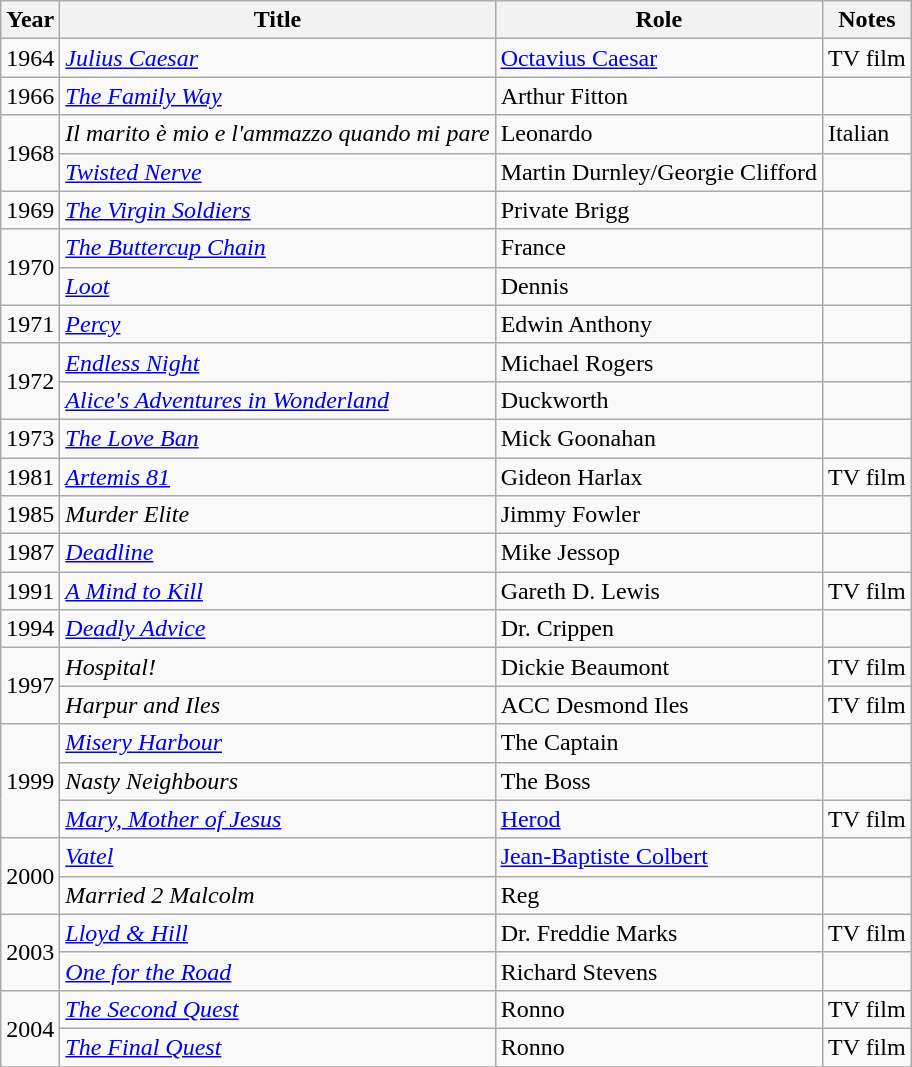<table class="wikitable">
<tr>
<th>Year</th>
<th>Title</th>
<th>Role</th>
<th>Notes</th>
</tr>
<tr>
<td>1964</td>
<td><em><a href='#'>Julius Caesar</a></em></td>
<td><a href='#'>Octavius Caesar</a></td>
<td>TV film</td>
</tr>
<tr>
<td>1966</td>
<td><em><a href='#'>The Family Way</a></em></td>
<td>Arthur Fitton</td>
<td></td>
</tr>
<tr>
<td rowspan="2">1968</td>
<td><em>Il marito è mio e l'ammazzo quando mi pare</em></td>
<td>Leonardo</td>
<td>Italian</td>
</tr>
<tr>
<td><em><a href='#'>Twisted Nerve</a></em></td>
<td>Martin Durnley/Georgie Clifford</td>
<td></td>
</tr>
<tr>
<td>1969</td>
<td><em><a href='#'>The Virgin Soldiers</a></em></td>
<td>Private Brigg</td>
<td></td>
</tr>
<tr>
<td rowspan="2">1970</td>
<td><em><a href='#'>The Buttercup Chain</a></em></td>
<td>France</td>
<td></td>
</tr>
<tr>
<td><em><a href='#'>Loot</a></em></td>
<td>Dennis</td>
<td></td>
</tr>
<tr>
<td>1971</td>
<td><em><a href='#'>Percy</a></em></td>
<td>Edwin Anthony</td>
<td></td>
</tr>
<tr>
<td rowspan="2">1972</td>
<td><em><a href='#'>Endless Night</a></em></td>
<td>Michael Rogers</td>
<td></td>
</tr>
<tr>
<td><em><a href='#'>Alice's Adventures in Wonderland</a></em></td>
<td>Duckworth</td>
<td></td>
</tr>
<tr>
<td>1973</td>
<td><em><a href='#'>The Love Ban</a></em></td>
<td>Mick Goonahan</td>
<td></td>
</tr>
<tr>
<td>1981</td>
<td><em><a href='#'>Artemis 81</a></em></td>
<td>Gideon Harlax</td>
<td>TV film</td>
</tr>
<tr>
<td>1985</td>
<td><em>Murder Elite</em></td>
<td>Jimmy Fowler</td>
<td></td>
</tr>
<tr>
<td>1987</td>
<td><em><a href='#'>Deadline</a></em></td>
<td>Mike Jessop</td>
<td></td>
</tr>
<tr>
<td>1991</td>
<td><em><a href='#'>A Mind to Kill</a></em></td>
<td>Gareth D. Lewis</td>
<td>TV film</td>
</tr>
<tr>
<td>1994</td>
<td><em><a href='#'>Deadly Advice</a></em></td>
<td>Dr. Crippen</td>
<td></td>
</tr>
<tr>
<td rowspan="2">1997</td>
<td><em>Hospital!</em></td>
<td>Dickie Beaumont</td>
<td>TV film</td>
</tr>
<tr>
<td><em>Harpur and Iles</em></td>
<td>ACC Desmond Iles</td>
<td>TV film</td>
</tr>
<tr>
<td rowspan="3">1999</td>
<td><em><a href='#'>Misery Harbour</a></em></td>
<td>The Captain</td>
<td></td>
</tr>
<tr>
<td><em>Nasty Neighbours</em></td>
<td>The Boss</td>
<td></td>
</tr>
<tr>
<td><em><a href='#'>Mary, Mother of Jesus</a></em></td>
<td><a href='#'>Herod</a></td>
<td>TV film</td>
</tr>
<tr>
<td rowspan="2">2000</td>
<td><em><a href='#'>Vatel</a></em></td>
<td><a href='#'>Jean-Baptiste Colbert</a></td>
<td></td>
</tr>
<tr>
<td><em>Married 2 Malcolm</em></td>
<td>Reg</td>
<td></td>
</tr>
<tr>
<td rowspan="2">2003</td>
<td><em><a href='#'>Lloyd & Hill</a></em></td>
<td>Dr. Freddie Marks</td>
<td>TV film</td>
</tr>
<tr>
<td><em><a href='#'>One for the Road</a></em></td>
<td>Richard Stevens</td>
<td></td>
</tr>
<tr>
<td rowspan="2">2004</td>
<td><em><a href='#'>The Second Quest</a></em></td>
<td>Ronno</td>
<td>TV film</td>
</tr>
<tr>
<td><em><a href='#'>The Final Quest</a></em></td>
<td>Ronno</td>
<td>TV film</td>
</tr>
<tr>
</tr>
</table>
